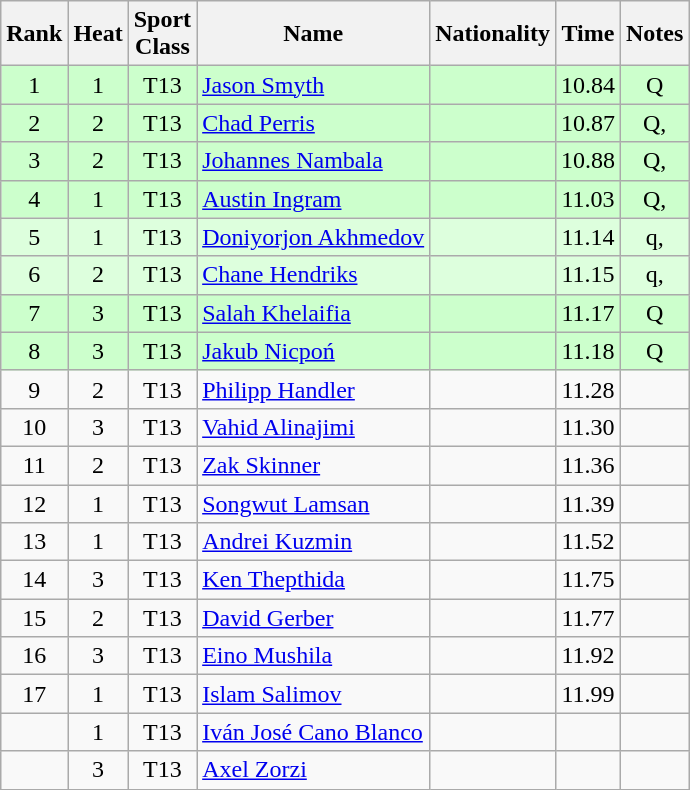<table class="wikitable sortable" style="text-align:center">
<tr>
<th>Rank</th>
<th>Heat</th>
<th>Sport<br>Class</th>
<th>Name</th>
<th>Nationality</th>
<th>Time</th>
<th>Notes</th>
</tr>
<tr bgcolor=ccffcc>
<td>1</td>
<td>1</td>
<td>T13</td>
<td align=left><a href='#'>Jason Smyth</a></td>
<td align=left></td>
<td>10.84</td>
<td>Q</td>
</tr>
<tr bgcolor=ccffcc>
<td>2</td>
<td>2</td>
<td>T13</td>
<td align=left><a href='#'>Chad Perris</a></td>
<td align=left></td>
<td>10.87</td>
<td>Q, </td>
</tr>
<tr bgcolor=ccffcc>
<td>3</td>
<td>2</td>
<td>T13</td>
<td align=left><a href='#'>Johannes Nambala</a></td>
<td align=left></td>
<td>10.88</td>
<td>Q, </td>
</tr>
<tr bgcolor=ccffcc>
<td>4</td>
<td>1</td>
<td>T13</td>
<td align=left><a href='#'>Austin Ingram</a></td>
<td align=left></td>
<td>11.03</td>
<td>Q, </td>
</tr>
<tr bgcolor=ddffdd>
<td>5</td>
<td>1</td>
<td>T13</td>
<td align=left><a href='#'>Doniyorjon Akhmedov</a></td>
<td align=left></td>
<td>11.14</td>
<td>q, </td>
</tr>
<tr bgcolor=ddffdd>
<td>6</td>
<td>2</td>
<td>T13</td>
<td align=left><a href='#'>Chane Hendriks</a></td>
<td align=left></td>
<td>11.15</td>
<td>q, </td>
</tr>
<tr bgcolor=ccffcc>
<td>7</td>
<td>3</td>
<td>T13</td>
<td align=left><a href='#'>Salah Khelaifia</a></td>
<td align=left></td>
<td>11.17</td>
<td>Q</td>
</tr>
<tr bgcolor=ccffcc>
<td>8</td>
<td>3</td>
<td>T13</td>
<td align=left><a href='#'>Jakub Nicpoń</a></td>
<td align=left></td>
<td>11.18</td>
<td>Q</td>
</tr>
<tr>
<td>9</td>
<td>2</td>
<td>T13</td>
<td align=left><a href='#'>Philipp Handler</a></td>
<td align=left></td>
<td>11.28</td>
<td></td>
</tr>
<tr>
<td>10</td>
<td>3</td>
<td>T13</td>
<td align=left><a href='#'>Vahid Alinajimi</a></td>
<td align=left></td>
<td>11.30</td>
<td></td>
</tr>
<tr>
<td>11</td>
<td>2</td>
<td>T13</td>
<td align=left><a href='#'>Zak Skinner</a></td>
<td align=left></td>
<td>11.36</td>
<td></td>
</tr>
<tr>
<td>12</td>
<td>1</td>
<td>T13</td>
<td align=left><a href='#'>Songwut Lamsan</a></td>
<td align=left></td>
<td>11.39</td>
<td></td>
</tr>
<tr>
<td>13</td>
<td>1</td>
<td>T13</td>
<td align=left><a href='#'>Andrei Kuzmin</a></td>
<td align=left></td>
<td>11.52</td>
<td></td>
</tr>
<tr>
<td>14</td>
<td>3</td>
<td>T13</td>
<td align=left><a href='#'>Ken Thepthida</a></td>
<td align=left></td>
<td>11.75</td>
<td></td>
</tr>
<tr>
<td>15</td>
<td>2</td>
<td>T13</td>
<td align=left><a href='#'>David Gerber</a></td>
<td align=left></td>
<td>11.77</td>
<td></td>
</tr>
<tr>
<td>16</td>
<td>3</td>
<td>T13</td>
<td align=left><a href='#'>Eino Mushila</a></td>
<td align=left></td>
<td>11.92</td>
<td></td>
</tr>
<tr>
<td>17</td>
<td>1</td>
<td>T13</td>
<td align=left><a href='#'>Islam Salimov</a></td>
<td align=left></td>
<td>11.99</td>
<td></td>
</tr>
<tr>
<td></td>
<td>1</td>
<td>T13</td>
<td align=left><a href='#'>Iván José Cano Blanco</a></td>
<td align=left></td>
<td></td>
<td></td>
</tr>
<tr>
<td></td>
<td>3</td>
<td>T13</td>
<td align=left><a href='#'>Axel Zorzi</a></td>
<td align=left></td>
<td></td>
<td></td>
</tr>
</table>
